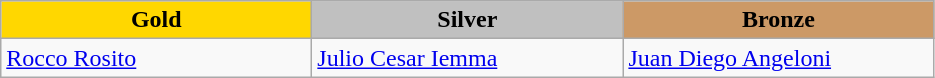<table class="wikitable" style="text-align:left">
<tr align="center">
<td width=200 bgcolor=gold><strong>Gold</strong></td>
<td width=200 bgcolor=silver><strong>Silver</strong></td>
<td width=200 bgcolor=CC9966><strong>Bronze</strong></td>
</tr>
<tr>
<td><a href='#'>Rocco Rosito</a><br><em></em></td>
<td><a href='#'>Julio Cesar Iemma</a><br><em></em></td>
<td><a href='#'>Juan Diego Angeloni</a><br><em></em></td>
</tr>
</table>
